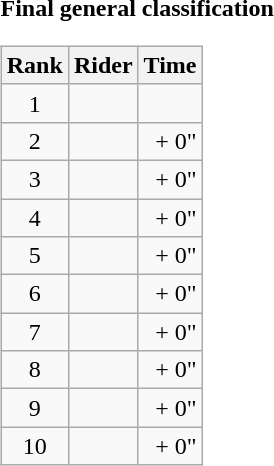<table>
<tr>
<td><strong>Final general classification</strong><br><table class="wikitable">
<tr>
<th scope="col">Rank</th>
<th scope="col">Rider</th>
<th scope="col">Time</th>
</tr>
<tr>
<td style="text-align:center;">1</td>
<td></td>
<td style="text-align:right;"></td>
</tr>
<tr>
<td style="text-align:center;">2</td>
<td></td>
<td style="text-align:right;">+ 0"</td>
</tr>
<tr>
<td style="text-align:center;">3</td>
<td></td>
<td style="text-align:right;">+ 0"</td>
</tr>
<tr>
<td style="text-align:center;">4</td>
<td></td>
<td style="text-align:right;">+ 0"</td>
</tr>
<tr>
<td style="text-align:center;">5</td>
<td></td>
<td style="text-align:right;">+ 0"</td>
</tr>
<tr>
<td style="text-align:center;">6</td>
<td></td>
<td style="text-align:right;">+ 0"</td>
</tr>
<tr>
<td style="text-align:center;">7</td>
<td></td>
<td style="text-align:right;">+ 0"</td>
</tr>
<tr>
<td style="text-align:center;">8</td>
<td></td>
<td style="text-align:right;">+ 0"</td>
</tr>
<tr>
<td style="text-align:center;">9</td>
<td></td>
<td style="text-align:right;">+ 0"</td>
</tr>
<tr>
<td style="text-align:center;">10</td>
<td></td>
<td style="text-align:right;">+ 0"</td>
</tr>
</table>
</td>
</tr>
</table>
